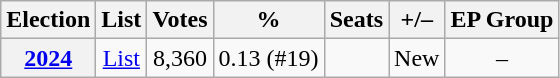<table class="wikitable" style="text-align: center;">
<tr>
<th>Election</th>
<th>List</th>
<th>Votes</th>
<th>%</th>
<th>Seats</th>
<th>+/–</th>
<th>EP Group</th>
</tr>
<tr>
<th><a href='#'>2024</a></th>
<td><a href='#'>List</a></td>
<td>8,360</td>
<td>0.13 (#19)</td>
<td></td>
<td>New</td>
<td>–</td>
</tr>
</table>
